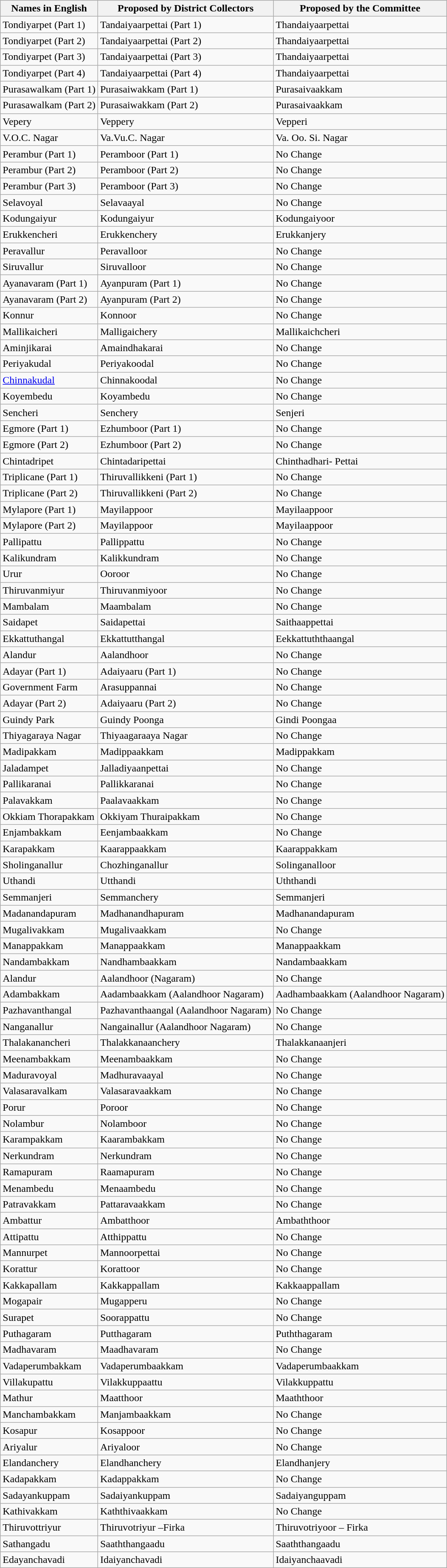<table class="wikitable">
<tr>
<th>Names in English</th>
<th>Proposed by District Collectors</th>
<th>Proposed by the Committee</th>
</tr>
<tr>
<td>Tondiyarpet (Part 1)</td>
<td>Tandaiyaarpettai (Part 1)</td>
<td>Thandaiyaarpettai</td>
</tr>
<tr>
<td>Tondiyarpet (Part 2)</td>
<td>Tandaiyaarpettai (Part 2)</td>
<td>Thandaiyaarpettai</td>
</tr>
<tr>
<td>Tondiyarpet (Part 3)</td>
<td>Tandaiyaarpettai (Part 3)</td>
<td>Thandaiyaarpettai</td>
</tr>
<tr>
<td>Tondiyarpet (Part 4)</td>
<td>Tandaiyaarpettai (Part 4)</td>
<td>Thandaiyaarpettai</td>
</tr>
<tr>
<td>Purasawalkam (Part 1)</td>
<td>Purasaiwakkam (Part 1)</td>
<td>Purasaivaakkam</td>
</tr>
<tr>
<td>Purasawalkam (Part 2)</td>
<td>Purasaiwakkam (Part 2)</td>
<td>Purasaivaakkam</td>
</tr>
<tr>
<td>Vepery</td>
<td>Veppery</td>
<td>Vepperi</td>
</tr>
<tr>
<td>V.O.C. Nagar</td>
<td>Va.Vu.C. Nagar</td>
<td>Va. Oo. Si. Nagar</td>
</tr>
<tr>
<td>Perambur (Part 1)</td>
<td>Peramboor (Part 1)</td>
<td>No Change</td>
</tr>
<tr>
<td>Perambur (Part 2)</td>
<td>Peramboor (Part 2)</td>
<td>No Change</td>
</tr>
<tr>
<td>Perambur (Part 3)</td>
<td>Peramboor (Part 3)</td>
<td>No Change</td>
</tr>
<tr>
<td>Selavoyal</td>
<td>Selavaayal</td>
<td>No Change</td>
</tr>
<tr>
<td>Kodungaiyur</td>
<td>Kodungaiyur</td>
<td>Kodungaiyoor</td>
</tr>
<tr>
<td>Erukkencheri</td>
<td>Erukkenchery</td>
<td>Erukkanjery</td>
</tr>
<tr>
<td>Peravallur</td>
<td>Peravalloor</td>
<td>No Change</td>
</tr>
<tr>
<td>Siruvallur</td>
<td>Siruvalloor</td>
<td>No Change</td>
</tr>
<tr>
<td>Ayanavaram (Part 1)</td>
<td>Ayanpuram (Part 1)</td>
<td>No Change</td>
</tr>
<tr>
<td>Ayanavaram (Part 2)</td>
<td>Ayanpuram (Part 2)</td>
<td>No Change</td>
</tr>
<tr>
<td>Konnur</td>
<td>Konnoor</td>
<td>No Change</td>
</tr>
<tr>
<td>Mallikaicheri</td>
<td>Malligaichery</td>
<td>Mallikaichcheri</td>
</tr>
<tr>
<td>Aminjikarai</td>
<td>Amaindhakarai</td>
<td>No Change</td>
</tr>
<tr>
<td>Periyakudal</td>
<td>Periyakoodal</td>
<td>No Change</td>
</tr>
<tr>
<td><a href='#'>Chinnakudal</a></td>
<td>Chinnakoodal</td>
<td>No Change</td>
</tr>
<tr>
<td>Koyembedu</td>
<td>Koyambedu</td>
<td>No Change</td>
</tr>
<tr>
<td>Sencheri</td>
<td>Senchery</td>
<td>Senjeri</td>
</tr>
<tr>
<td>Egmore (Part 1)</td>
<td>Ezhumboor (Part 1)</td>
<td>No Change</td>
</tr>
<tr>
<td>Egmore (Part 2)</td>
<td>Ezhumboor (Part 2)</td>
<td>No Change</td>
</tr>
<tr>
<td>Chintadripet</td>
<td>Chintadaripettai</td>
<td>Chinthadhari- Pettai</td>
</tr>
<tr>
<td>Triplicane (Part 1)</td>
<td>Thiruvallikkeni (Part 1)</td>
<td>No Change</td>
</tr>
<tr>
<td>Triplicane (Part 2)</td>
<td>Thiruvallikkeni (Part 2)</td>
<td>No Change</td>
</tr>
<tr>
<td>Mylapore (Part 1)</td>
<td>Mayilappoor</td>
<td>Mayilaappoor</td>
</tr>
<tr>
<td>Mylapore (Part 2)</td>
<td>Mayilappoor</td>
<td>Mayilaappoor</td>
</tr>
<tr>
<td>Pallipattu</td>
<td>Pallippattu</td>
<td>No Change</td>
</tr>
<tr>
<td>Kalikundram</td>
<td>Kalikkundram</td>
<td>No Change</td>
</tr>
<tr>
<td>Urur</td>
<td>Ooroor</td>
<td>No Change</td>
</tr>
<tr>
<td>Thiruvanmiyur</td>
<td>Thiruvanmiyoor</td>
<td>No Change</td>
</tr>
<tr>
<td>Mambalam</td>
<td>Maambalam</td>
<td>No Change</td>
</tr>
<tr>
<td>Saidapet</td>
<td>Saidapettai</td>
<td>Saithaappettai</td>
</tr>
<tr>
<td>Ekkattuthangal</td>
<td>Ekkattutthangal</td>
<td>Eekkattuththaangal</td>
</tr>
<tr>
<td>Alandur</td>
<td>Aalandhoor</td>
<td>No Change</td>
</tr>
<tr>
<td>Adayar (Part 1)</td>
<td>Adaiyaaru (Part 1)</td>
<td>No Change</td>
</tr>
<tr>
<td>Government Farm</td>
<td>Arasuppannai</td>
<td>No Change</td>
</tr>
<tr>
<td>Adayar (Part 2)</td>
<td>Adaiyaaru (Part 2)</td>
<td>No Change</td>
</tr>
<tr>
<td>Guindy Park</td>
<td>Guindy Poonga</td>
<td>Gindi Poongaa</td>
</tr>
<tr>
<td>Thiyagaraya Nagar</td>
<td>Thiyaagaraaya Nagar</td>
<td>No Change</td>
</tr>
<tr>
<td>Madipakkam</td>
<td>Madippaakkam</td>
<td>Madippakkam</td>
</tr>
<tr>
<td>Jaladampet</td>
<td>Jalladiyaanpettai</td>
<td>No Change</td>
</tr>
<tr>
<td>Pallikaranai</td>
<td>Pallikkaranai</td>
<td>No Change</td>
</tr>
<tr>
<td>Palavakkam</td>
<td>Paalavaakkam</td>
<td>No Change</td>
</tr>
<tr>
<td>Okkiam Thorapakkam</td>
<td>Okkiyam Thuraipakkam</td>
<td>No Change</td>
</tr>
<tr>
<td>Enjambakkam</td>
<td>Eenjambaakkam</td>
<td>No Change</td>
</tr>
<tr>
<td>Karapakkam</td>
<td>Kaarappaakkam</td>
<td>Kaarappakkam</td>
</tr>
<tr>
<td>Sholinganallur</td>
<td>Chozhinganallur</td>
<td>Solinganalloor</td>
</tr>
<tr>
<td>Uthandi</td>
<td>Utthandi</td>
<td>Uththandi</td>
</tr>
<tr>
<td>Semmanjeri</td>
<td>Semmanchery</td>
<td>Semmanjeri</td>
</tr>
<tr>
<td>Madanandapuram</td>
<td>Madhanandhapuram</td>
<td>Madhanandapuram</td>
</tr>
<tr>
<td>Mugalivakkam</td>
<td>Mugalivaakkam</td>
<td>No Change</td>
</tr>
<tr>
<td>Manappakkam</td>
<td>Manappaakkam</td>
<td>Manappaakkam</td>
</tr>
<tr>
<td>Nandambakkam</td>
<td>Nandhambaakkam</td>
<td>Nandambaakkam</td>
</tr>
<tr>
<td>Alandur</td>
<td>Aalandhoor (Nagaram)</td>
<td>No Change</td>
</tr>
<tr>
<td>Adambakkam</td>
<td>Aadambaakkam (Aalandhoor Nagaram)</td>
<td>Aadhambaakkam (Aalandhoor Nagaram)</td>
</tr>
<tr>
<td>Pazhavanthangal</td>
<td>Pazhavanthaangal (Aalandhoor Nagaram)</td>
<td>No Change</td>
</tr>
<tr>
<td>Nanganallur</td>
<td>Nangainallur (Aalandhoor Nagaram)</td>
<td>No Change</td>
</tr>
<tr>
<td>Thalakanancheri</td>
<td>Thalakkanaanchery</td>
<td>Thalakkanaanjeri</td>
</tr>
<tr>
<td>Meenambakkam</td>
<td>Meenambaakkam</td>
<td>No Change</td>
</tr>
<tr>
<td>Maduravoyal</td>
<td>Madhuravaayal</td>
<td>No Change</td>
</tr>
<tr>
<td>Valasaravalkam</td>
<td>Valasaravaakkam</td>
<td>No Change</td>
</tr>
<tr>
<td>Porur</td>
<td>Poroor</td>
<td>No Change</td>
</tr>
<tr>
<td>Nolambur</td>
<td>Nolamboor</td>
<td>No Change</td>
</tr>
<tr>
<td>Karampakkam</td>
<td>Kaarambakkam</td>
<td>No Change</td>
</tr>
<tr>
<td>Nerkundram</td>
<td>Nerkundram</td>
<td>No Change</td>
</tr>
<tr>
<td>Ramapuram</td>
<td>Raamapuram</td>
<td>No Change</td>
</tr>
<tr>
<td>Menambedu</td>
<td>Menaambedu</td>
<td>No Change</td>
</tr>
<tr>
<td>Patravakkam</td>
<td>Pattaravaakkam</td>
<td>No Change</td>
</tr>
<tr>
<td>Ambattur</td>
<td>Ambatthoor</td>
<td>Ambaththoor</td>
</tr>
<tr>
<td>Attipattu</td>
<td>Atthippattu</td>
<td>No Change</td>
</tr>
<tr>
<td>Mannurpet</td>
<td>Mannoorpettai</td>
<td>No Change</td>
</tr>
<tr>
<td>Korattur</td>
<td>Korattoor</td>
<td>No Change</td>
</tr>
<tr>
<td>Kakkapallam</td>
<td>Kakkappallam</td>
<td>Kakkaappallam</td>
</tr>
<tr>
<td>Mogapair</td>
<td>Mugapperu</td>
<td>No Change</td>
</tr>
<tr>
<td>Surapet</td>
<td>Soorappattu</td>
<td>No Change</td>
</tr>
<tr>
<td>Puthagaram</td>
<td>Putthagaram</td>
<td>Puththagaram</td>
</tr>
<tr>
<td>Madhavaram</td>
<td>Maadhavaram</td>
<td>No Change</td>
</tr>
<tr>
<td>Vadaperumbakkam</td>
<td>Vadaperumbaakkam</td>
<td>Vadaperumbaakkam</td>
</tr>
<tr>
<td>Villakupattu</td>
<td>Vilakkuppaattu</td>
<td>Vilakkuppattu</td>
</tr>
<tr>
<td>Mathur</td>
<td>Maatthoor</td>
<td>Maaththoor</td>
</tr>
<tr>
<td>Manchambakkam</td>
<td>Manjambaakkam</td>
<td>No Change</td>
</tr>
<tr>
<td>Kosapur</td>
<td>Kosappoor</td>
<td>No Change</td>
</tr>
<tr>
<td>Ariyalur</td>
<td>Ariyaloor</td>
<td>No Change</td>
</tr>
<tr>
<td>Elandanchery</td>
<td>Elandhanchery</td>
<td>Elandhanjery</td>
</tr>
<tr>
<td>Kadapakkam</td>
<td>Kadappakkam</td>
<td>No Change</td>
</tr>
<tr>
<td>Sadayankuppam</td>
<td>Sadaiyankuppam</td>
<td>Sadaiyanguppam</td>
</tr>
<tr>
<td>Kathivakkam</td>
<td>Kaththivaakkam</td>
<td>No Change</td>
</tr>
<tr>
<td>Thiruvottriyur</td>
<td>Thiruvotriyur –Firka</td>
<td>Thiruvotriyoor – Firka</td>
</tr>
<tr>
<td>Sathangadu</td>
<td>Saaththangaadu</td>
<td>Saaththangaadu</td>
</tr>
<tr>
<td>Edayanchavadi</td>
<td>Idaiyanchavadi</td>
<td>Idaiyanchaavadi</td>
</tr>
</table>
